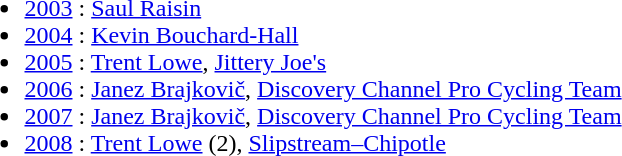<table width=100%>
<tr>
<td valign=top width=33% align=left><br><ul><li><a href='#'>2003</a> :  <a href='#'>Saul Raisin</a></li><li><a href='#'>2004</a> :  <a href='#'>Kevin Bouchard-Hall</a></li><li><a href='#'>2005</a> :  <a href='#'>Trent Lowe</a>, <a href='#'>Jittery Joe's</a></li><li><a href='#'>2006</a> :  <a href='#'>Janez Brajkovič</a>, <a href='#'>Discovery Channel Pro Cycling Team</a></li><li><a href='#'>2007</a> :  <a href='#'>Janez Brajkovič</a>, <a href='#'>Discovery Channel Pro Cycling Team</a></li><li><a href='#'>2008</a> :  <a href='#'>Trent Lowe</a> (2), <a href='#'>Slipstream–Chipotle</a></li></ul></td>
</tr>
</table>
